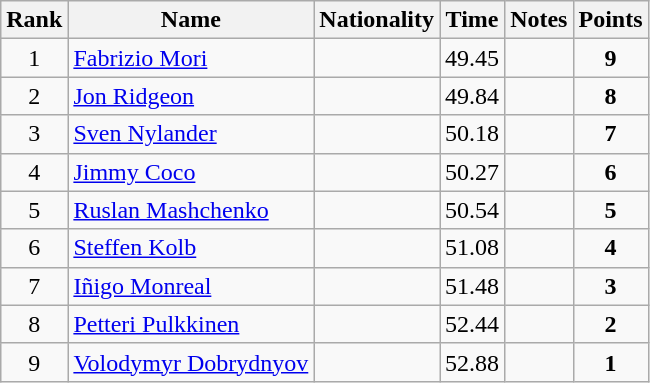<table class="wikitable sortable" style="text-align:center">
<tr>
<th>Rank</th>
<th>Name</th>
<th>Nationality</th>
<th>Time</th>
<th>Notes</th>
<th>Points</th>
</tr>
<tr>
<td>1</td>
<td align=left><a href='#'>Fabrizio Mori</a></td>
<td align=left></td>
<td>49.45</td>
<td></td>
<td><strong>9</strong></td>
</tr>
<tr>
<td>2</td>
<td align=left><a href='#'>Jon Ridgeon</a></td>
<td align=left></td>
<td>49.84</td>
<td></td>
<td><strong>8</strong></td>
</tr>
<tr>
<td>3</td>
<td align=left><a href='#'>Sven Nylander</a></td>
<td align=left></td>
<td>50.18</td>
<td></td>
<td><strong>7</strong></td>
</tr>
<tr>
<td>4</td>
<td align=left><a href='#'>Jimmy Coco</a></td>
<td align=left></td>
<td>50.27</td>
<td></td>
<td><strong>6</strong></td>
</tr>
<tr>
<td>5</td>
<td align=left><a href='#'>Ruslan Mashchenko</a></td>
<td align=left></td>
<td>50.54</td>
<td></td>
<td><strong>5</strong></td>
</tr>
<tr>
<td>6</td>
<td align=left><a href='#'>Steffen Kolb</a></td>
<td align=left></td>
<td>51.08</td>
<td></td>
<td><strong>4</strong></td>
</tr>
<tr>
<td>7</td>
<td align=left><a href='#'>Iñigo Monreal</a></td>
<td align=left></td>
<td>51.48</td>
<td></td>
<td><strong>3</strong></td>
</tr>
<tr>
<td>8</td>
<td align=left><a href='#'>Petteri Pulkkinen</a></td>
<td align=left></td>
<td>52.44</td>
<td></td>
<td><strong>2</strong></td>
</tr>
<tr>
<td>9</td>
<td align=left><a href='#'>Volodymyr Dobrydnyov</a></td>
<td align=left></td>
<td>52.88</td>
<td></td>
<td><strong>1</strong></td>
</tr>
</table>
